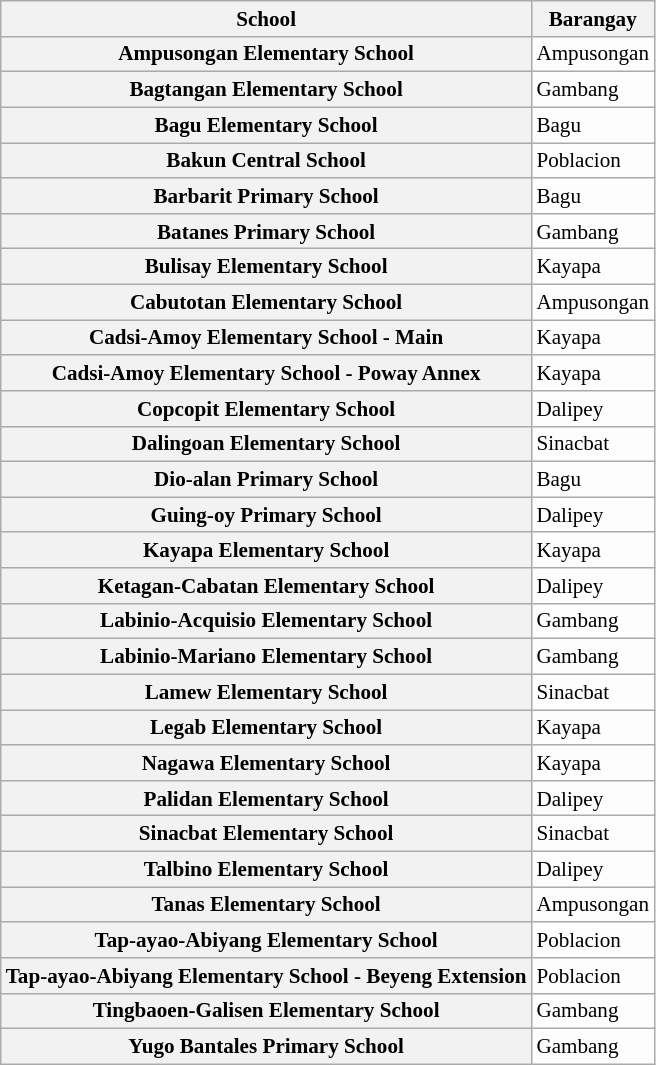<table class="wikitable collapsible sortable collapsed" style="font-size:88%;background-color:#FDFDFD;">
<tr>
<th scope="col">School</th>
<th scope="col">Barangay</th>
</tr>
<tr>
<th scope="row">Ampusongan Elementary School</th>
<td>Ampusongan</td>
</tr>
<tr>
<th scope="row">Bagtangan Elementary School</th>
<td>Gambang</td>
</tr>
<tr>
<th scope="row">Bagu Elementary School</th>
<td>Bagu</td>
</tr>
<tr>
<th scope="row">Bakun Central School</th>
<td>Poblacion</td>
</tr>
<tr>
<th scope="row">Barbarit Primary School</th>
<td>Bagu</td>
</tr>
<tr>
<th scope="row">Batanes Primary School</th>
<td>Gambang</td>
</tr>
<tr>
<th scope="row">Bulisay Elementary School</th>
<td>Kayapa</td>
</tr>
<tr>
<th scope="row">Cabutotan Elementary School</th>
<td>Ampusongan</td>
</tr>
<tr>
<th scope="row">Cadsi-Amoy Elementary School - Main</th>
<td>Kayapa</td>
</tr>
<tr>
<th scope="row">Cadsi-Amoy Elementary School - Poway Annex</th>
<td>Kayapa</td>
</tr>
<tr>
<th scope="row">Copcopit Elementary School</th>
<td>Dalipey</td>
</tr>
<tr>
<th scope="row">Dalingoan Elementary School</th>
<td>Sinacbat</td>
</tr>
<tr>
<th scope="row">Dio-alan Primary School</th>
<td>Bagu</td>
</tr>
<tr>
<th scope="row">Guing-oy Primary School</th>
<td>Dalipey</td>
</tr>
<tr>
<th scope="row">Kayapa Elementary School</th>
<td>Kayapa</td>
</tr>
<tr>
<th scope="row">Ketagan-Cabatan Elementary School</th>
<td>Dalipey</td>
</tr>
<tr>
<th scope="row">Labinio-Acquisio Elementary School</th>
<td>Gambang</td>
</tr>
<tr>
<th scope="row">Labinio-Mariano Elementary School</th>
<td>Gambang</td>
</tr>
<tr>
<th scope="row">Lamew Elementary School</th>
<td>Sinacbat</td>
</tr>
<tr>
<th scope="row">Legab Elementary School</th>
<td>Kayapa</td>
</tr>
<tr>
<th scope="row">Nagawa Elementary School</th>
<td>Kayapa</td>
</tr>
<tr>
<th scope="row">Palidan Elementary School</th>
<td>Dalipey</td>
</tr>
<tr>
<th scope="row">Sinacbat Elementary School</th>
<td>Sinacbat</td>
</tr>
<tr>
<th scope="row">Talbino Elementary School</th>
<td>Dalipey</td>
</tr>
<tr>
<th scope="row">Tanas Elementary School</th>
<td>Ampusongan</td>
</tr>
<tr>
<th scope="row">Tap-ayao-Abiyang Elementary School</th>
<td>Poblacion</td>
</tr>
<tr>
<th scope="row">Tap-ayao-Abiyang Elementary School - Beyeng Extension</th>
<td>Poblacion</td>
</tr>
<tr>
<th scope="row">Tingbaoen-Galisen Elementary School</th>
<td>Gambang</td>
</tr>
<tr>
<th scope="row">Yugo Bantales Primary School</th>
<td>Gambang</td>
</tr>
</table>
